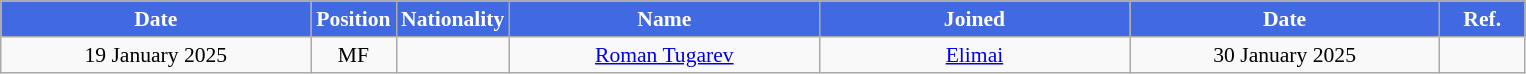<table class="wikitable"  style="text-align:center; font-size:90%; ">
<tr>
<th style="background:#4169E1; color:white; width:200px;">Date</th>
<th style="background:#4169E1; color:white; width:50px;">Position</th>
<th style="background:#4169E1; color:white; width:50px;">Nationality</th>
<th style="background:#4169E1; color:white; width:200px;">Name</th>
<th style="background:#4169E1; color:white; width:200px;">Joined</th>
<th style="background:#4169E1; color:white; width:200px;">Date</th>
<th style="background:#4169E1; color:white; width:50px;">Ref.</th>
</tr>
<tr>
<td>19 January 2025</td>
<td>MF</td>
<td></td>
<td><a href='#'>Roman Tugarev</a></td>
<td><a href='#'>Elimai</a></td>
<td>30 January 2025</td>
<td></td>
</tr>
</table>
